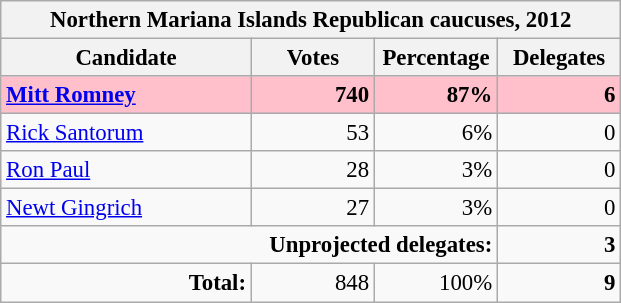<table class="wikitable" style="font-size:95%;">
<tr>
<th colspan="4">Northern Mariana Islands Republican caucuses, 2012</th>
</tr>
<tr>
<th rowspan="1" width="160px">Candidate</th>
<th rowspan="1" width="75px">Votes</th>
<th rowspan="1" width="75px">Percentage</th>
<th rowspan="1" width="75px">Delegates</th>
</tr>
<tr align="right" bgcolor="pink">
<td align="left">  <strong><a href='#'>Mitt Romney</a></strong></td>
<td><strong>740</strong></td>
<td><strong>87%</strong></td>
<td><strong>6</strong></td>
</tr>
<tr align="right">
<td align="left"><a href='#'>Rick Santorum</a></td>
<td>53</td>
<td>6%</td>
<td>0</td>
</tr>
<tr align="right">
<td align="left"><a href='#'>Ron Paul</a></td>
<td>28</td>
<td>3%</td>
<td>0</td>
</tr>
<tr align="right">
<td align="left"><a href='#'>Newt Gingrich</a></td>
<td>27</td>
<td>3%</td>
<td>0</td>
</tr>
<tr align="right">
<td colspan="3"><strong>Unprojected delegates:</strong></td>
<td><strong>3</strong></td>
</tr>
<tr align="right">
<td><strong>Total:</strong></td>
<td>848</td>
<td>100%</td>
<td><strong>9</strong></td>
</tr>
</table>
